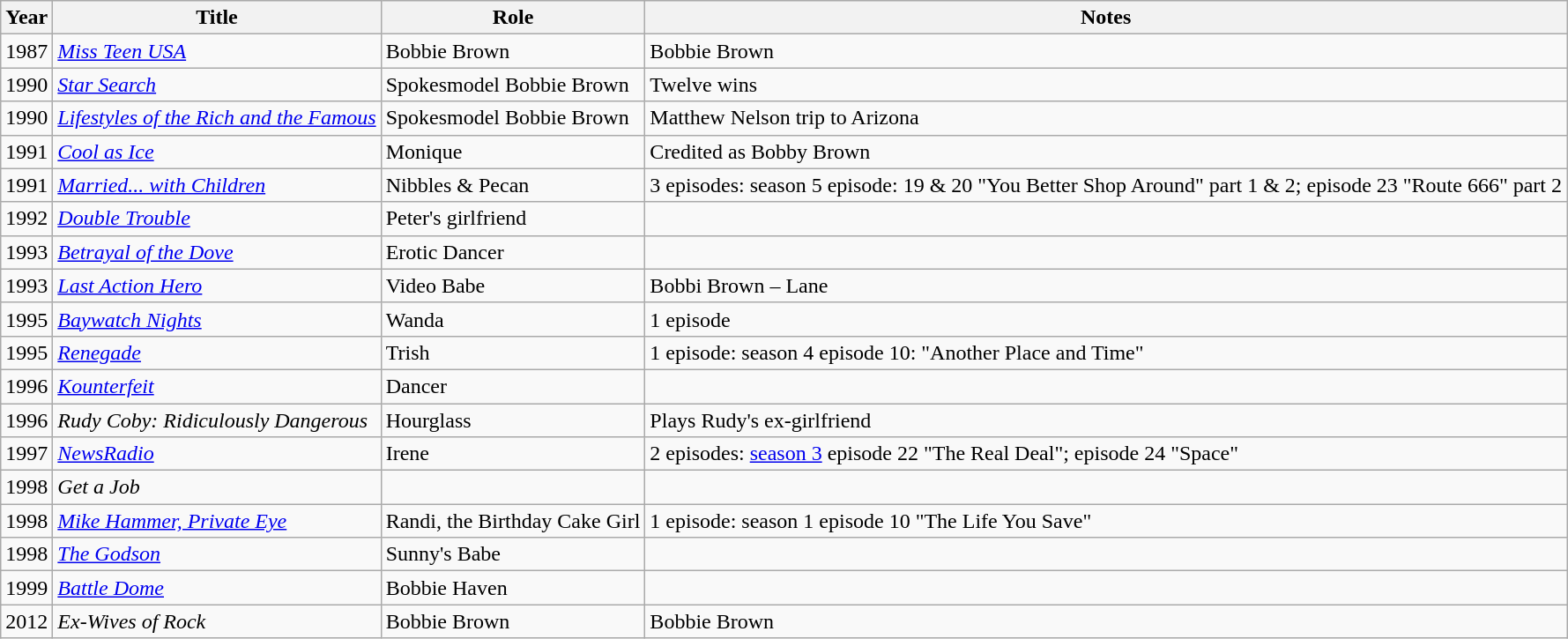<table class="wikitable sortable">
<tr>
<th>Year</th>
<th>Title</th>
<th>Role</th>
<th class="unsortable">Notes</th>
</tr>
<tr>
<td>1987</td>
<td><em><a href='#'>Miss Teen USA</a></em></td>
<td>Bobbie Brown</td>
<td>Bobbie Brown</td>
</tr>
<tr>
<td>1990</td>
<td><em><a href='#'>Star Search</a></em></td>
<td>Spokesmodel Bobbie Brown</td>
<td>Twelve wins</td>
</tr>
<tr>
<td>1990</td>
<td><em><a href='#'>Lifestyles of the Rich and the Famous</a></em></td>
<td>Spokesmodel Bobbie Brown</td>
<td>Matthew Nelson trip to Arizona</td>
</tr>
<tr>
<td>1991</td>
<td><em><a href='#'>Cool as Ice</a></em></td>
<td>Monique</td>
<td>Credited as Bobby Brown</td>
</tr>
<tr>
<td>1991</td>
<td><em><a href='#'>Married... with Children</a></em></td>
<td>Nibbles & Pecan</td>
<td>3 episodes: season 5 episode: 19 & 20 "You Better Shop Around" part 1 & 2; episode 23 "Route 666" part 2</td>
</tr>
<tr>
<td>1992</td>
<td><em><a href='#'>Double Trouble</a></em></td>
<td>Peter's girlfriend</td>
<td></td>
</tr>
<tr>
<td>1993</td>
<td><em><a href='#'>Betrayal of the Dove</a></em></td>
<td>Erotic Dancer</td>
<td></td>
</tr>
<tr>
<td>1993</td>
<td><em><a href='#'>Last Action Hero</a></em></td>
<td>Video Babe</td>
<td>Bobbi Brown – Lane</td>
</tr>
<tr>
<td>1995</td>
<td><em><a href='#'>Baywatch Nights</a></em></td>
<td>Wanda</td>
<td>1 episode</td>
</tr>
<tr>
<td>1995</td>
<td><em><a href='#'>Renegade</a></em></td>
<td>Trish</td>
<td>1 episode: season 4 episode 10: "Another Place and Time"</td>
</tr>
<tr>
<td>1996</td>
<td><em><a href='#'>Kounterfeit</a></em></td>
<td>Dancer</td>
<td></td>
</tr>
<tr>
<td>1996</td>
<td><em>Rudy Coby: Ridiculously Dangerous</em></td>
<td>Hourglass</td>
<td>Plays Rudy's ex-girlfriend</td>
</tr>
<tr>
<td>1997</td>
<td><em><a href='#'>NewsRadio</a></em></td>
<td>Irene</td>
<td>2 episodes: <a href='#'>season 3</a> episode 22 "The Real Deal"; episode 24 "Space"</td>
</tr>
<tr>
<td>1998</td>
<td><em>Get a Job</em></td>
<td></td>
<td></td>
</tr>
<tr>
<td>1998</td>
<td><em><a href='#'>Mike Hammer, Private Eye</a></em></td>
<td>Randi, the Birthday Cake Girl</td>
<td>1 episode: season 1 episode 10 "The Life You Save"</td>
</tr>
<tr>
<td>1998</td>
<td><em><a href='#'>The Godson</a></em></td>
<td>Sunny's Babe</td>
<td></td>
</tr>
<tr>
<td>1999</td>
<td><em><a href='#'>Battle Dome</a></em></td>
<td>Bobbie Haven</td>
<td></td>
</tr>
<tr>
<td>2012</td>
<td><em>Ex-Wives of Rock</em></td>
<td>Bobbie Brown</td>
<td>Bobbie Brown</td>
</tr>
</table>
